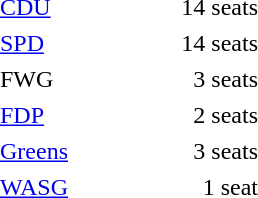<table cellpadding="2" style="width:180px; text-align:right; white-space:nowrap;">
<tr>
<td style="text-align:left;"><a href='#'>CDU</a></td>
<td>14 seats</td>
</tr>
<tr>
<td style="text-align:left;"><a href='#'>SPD</a></td>
<td>14 seats</td>
</tr>
<tr>
<td style="text-align:left;">FWG</td>
<td>3 seats</td>
</tr>
<tr>
<td style="text-align:left;"><a href='#'>FDP</a></td>
<td>2 seats</td>
</tr>
<tr>
<td style="text-align:left;"><a href='#'>Greens</a></td>
<td>3 seats</td>
</tr>
<tr>
<td style="text-align:left;"><a href='#'>WASG</a></td>
<td>1 seat</td>
</tr>
</table>
